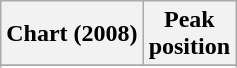<table class="wikitable sortable plainrowheaders" style="text-align:center">
<tr>
<th>Chart (2008)</th>
<th>Peak<br>position</th>
</tr>
<tr>
</tr>
<tr>
</tr>
</table>
